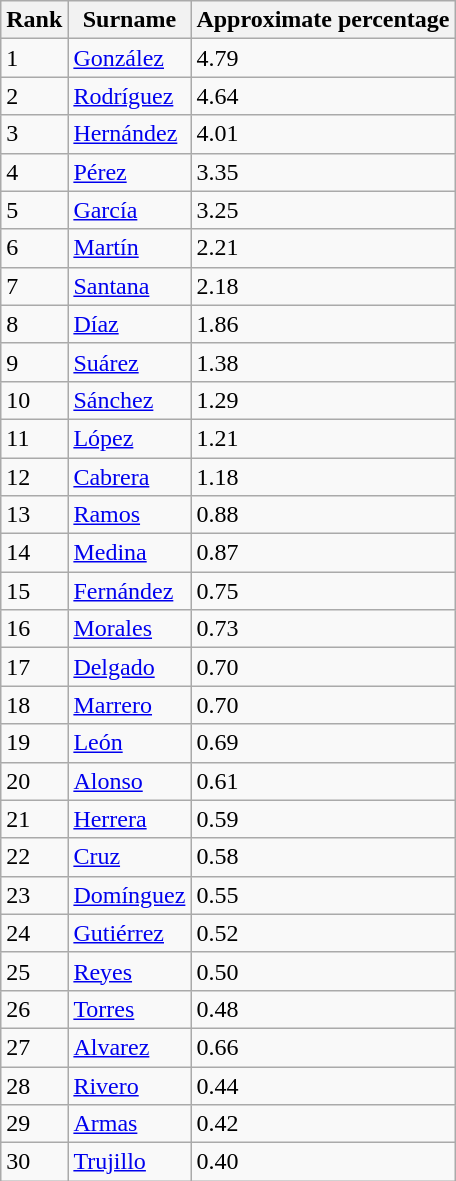<table class="wikitable">
<tr>
<th>Rank</th>
<th>Surname</th>
<th>Approximate percentage</th>
</tr>
<tr>
<td>1</td>
<td><a href='#'>González</a></td>
<td>4.79</td>
</tr>
<tr>
<td>2</td>
<td><a href='#'>Rodríguez</a></td>
<td>4.64</td>
</tr>
<tr>
<td>3</td>
<td><a href='#'>Hernández</a></td>
<td>4.01</td>
</tr>
<tr>
<td>4</td>
<td><a href='#'>Pérez</a></td>
<td>3.35</td>
</tr>
<tr>
<td>5</td>
<td><a href='#'>García</a></td>
<td>3.25</td>
</tr>
<tr>
<td>6</td>
<td><a href='#'>Martín</a></td>
<td>2.21</td>
</tr>
<tr>
<td>7</td>
<td><a href='#'>Santana</a></td>
<td>2.18</td>
</tr>
<tr>
<td>8</td>
<td><a href='#'>Díaz</a></td>
<td>1.86</td>
</tr>
<tr>
<td>9</td>
<td><a href='#'>Suárez</a></td>
<td>1.38</td>
</tr>
<tr>
<td>10</td>
<td><a href='#'>Sánchez</a></td>
<td>1.29</td>
</tr>
<tr>
<td>11</td>
<td><a href='#'>López</a></td>
<td>1.21</td>
</tr>
<tr>
<td>12</td>
<td><a href='#'>Cabrera</a></td>
<td>1.18</td>
</tr>
<tr>
<td>13</td>
<td><a href='#'>Ramos</a></td>
<td>0.88</td>
</tr>
<tr>
<td>14</td>
<td><a href='#'>Medina</a></td>
<td>0.87</td>
</tr>
<tr>
<td>15</td>
<td><a href='#'>Fernández</a></td>
<td>0.75</td>
</tr>
<tr>
<td>16</td>
<td><a href='#'>Morales</a></td>
<td>0.73</td>
</tr>
<tr>
<td>17</td>
<td><a href='#'>Delgado</a></td>
<td>0.70</td>
</tr>
<tr>
<td>18</td>
<td><a href='#'>Marrero</a></td>
<td>0.70</td>
</tr>
<tr>
<td>19</td>
<td><a href='#'>León</a></td>
<td>0.69</td>
</tr>
<tr>
<td>20</td>
<td><a href='#'>Alonso</a></td>
<td>0.61</td>
</tr>
<tr>
<td>21</td>
<td><a href='#'>Herrera</a></td>
<td>0.59</td>
</tr>
<tr>
<td>22</td>
<td><a href='#'>Cruz</a></td>
<td>0.58</td>
</tr>
<tr>
<td>23</td>
<td><a href='#'>Domínguez</a></td>
<td>0.55</td>
</tr>
<tr>
<td>24</td>
<td><a href='#'>Gutiérrez</a></td>
<td>0.52</td>
</tr>
<tr>
<td>25</td>
<td><a href='#'>Reyes</a></td>
<td>0.50</td>
</tr>
<tr>
<td>26</td>
<td><a href='#'>Torres</a></td>
<td>0.48</td>
</tr>
<tr>
<td>27</td>
<td><a href='#'>Alvarez</a></td>
<td>0.66</td>
</tr>
<tr>
<td>28</td>
<td><a href='#'>Rivero</a></td>
<td>0.44</td>
</tr>
<tr>
<td>29</td>
<td><a href='#'>Armas</a></td>
<td>0.42</td>
</tr>
<tr>
<td>30</td>
<td><a href='#'>Trujillo</a></td>
<td>0.40</td>
</tr>
</table>
